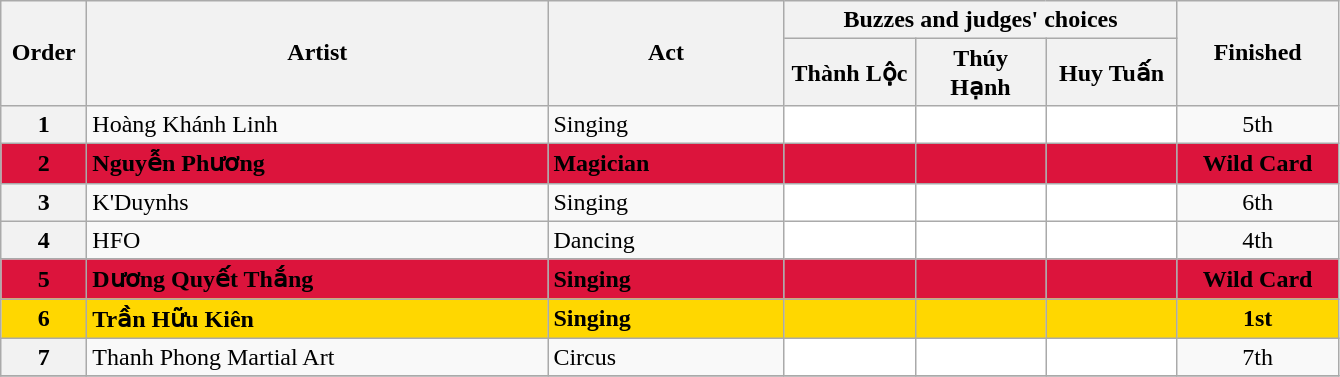<table class=wikitable>
<tr>
<th rowspan=2 width=50>Order</th>
<th rowspan=2 width=300>Artist</th>
<th rowspan=2 width=150>Act</th>
<th colspan=3 width=240>Buzzes and judges' choices</th>
<th rowspan=2 width=100>Finished</th>
</tr>
<tr>
<th width=80>Thành Lộc</th>
<th width=80>Thúy Hạnh</th>
<th width=80>Huy Tuấn</th>
</tr>
<tr>
<th>1</th>
<td>Hoàng Khánh Linh</td>
<td>Singing</td>
<td align=center bgcolor=white></td>
<td align=center bgcolor=white></td>
<td align=center bgcolor=white></td>
<td align=center>5th</td>
</tr>
<tr>
<td align=center bgcolor=crimson><strong>2</strong></td>
<td bgcolor=crimson><strong>Nguyễn Phương</strong></td>
<td bgcolor=crimson><strong>Magician</strong></td>
<td align=center bgcolor=crimson></td>
<td align=center bgcolor=crimson></td>
<td align=center bgcolor=crimson></td>
<td align=center bgcolor=crimson><strong>Wild Card</strong></td>
</tr>
<tr>
<th>3</th>
<td>K'Duynhs</td>
<td>Singing</td>
<td align=center bgcolor=white></td>
<td align=center bgcolor=white></td>
<td align=center bgcolor=white></td>
<td align=center>6th</td>
</tr>
<tr>
<th>4</th>
<td>HFO</td>
<td>Dancing</td>
<td align=center bgcolor=white></td>
<td align=center bgcolor=white></td>
<td align=center bgcolor=white></td>
<td align=center>4th</td>
</tr>
<tr>
<td align=center bgcolor=crimson><strong>5</strong></td>
<td bgcolor=crimson><strong>Dương Quyết Thắng</strong></td>
<td bgcolor=crimson><strong>Singing</strong></td>
<td align=center bgcolor=crimson></td>
<td align=center bgcolor=crimson></td>
<td align=center bgcolor=crimson></td>
<td align=center bgcolor=crimson><strong>Wild Card</strong></td>
</tr>
<tr>
<td align=center bgcolor=gold><strong>6</strong></td>
<td bgcolor=gold><strong>Trần Hữu Kiên</strong></td>
<td bgcolor=gold><strong>Singing</strong></td>
<td align=center bgcolor=gold></td>
<td align=center bgcolor=gold></td>
<td align=center bgcolor=gold></td>
<td align=center bgcolor=gold><strong>1st</strong></td>
</tr>
<tr>
<th>7</th>
<td>Thanh Phong Martial Art</td>
<td>Circus</td>
<td align=center bgcolor=white></td>
<td align=center bgcolor=white></td>
<td align=center bgcolor=white></td>
<td align=center>7th</td>
</tr>
<tr>
</tr>
</table>
